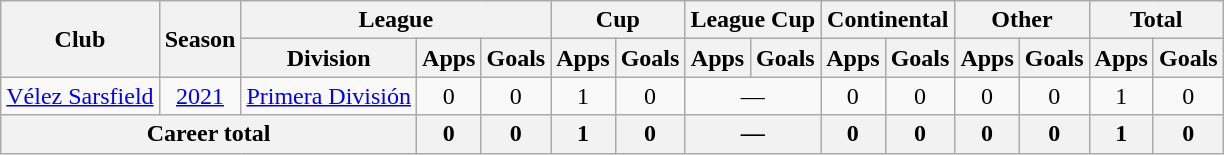<table class="wikitable" style="text-align:center">
<tr>
<th rowspan="2">Club</th>
<th rowspan="2">Season</th>
<th colspan="3">League</th>
<th colspan="2">Cup</th>
<th colspan="2">League Cup</th>
<th colspan="2">Continental</th>
<th colspan="2">Other</th>
<th colspan="2">Total</th>
</tr>
<tr>
<th>Division</th>
<th>Apps</th>
<th>Goals</th>
<th>Apps</th>
<th>Goals</th>
<th>Apps</th>
<th>Goals</th>
<th>Apps</th>
<th>Goals</th>
<th>Apps</th>
<th>Goals</th>
<th>Apps</th>
<th>Goals</th>
</tr>
<tr>
<td rowspan="1"><a href='#'>Vélez Sarsfield</a></td>
<td><a href='#'>2021</a></td>
<td rowspan="1"><a href='#'>Primera División</a></td>
<td>0</td>
<td>0</td>
<td>1</td>
<td>0</td>
<td colspan="2">—</td>
<td>0</td>
<td>0</td>
<td>0</td>
<td>0</td>
<td>1</td>
<td>0</td>
</tr>
<tr>
<th colspan="3">Career total</th>
<th>0</th>
<th>0</th>
<th>1</th>
<th>0</th>
<th colspan="2">—</th>
<th>0</th>
<th>0</th>
<th>0</th>
<th>0</th>
<th>1</th>
<th>0</th>
</tr>
</table>
